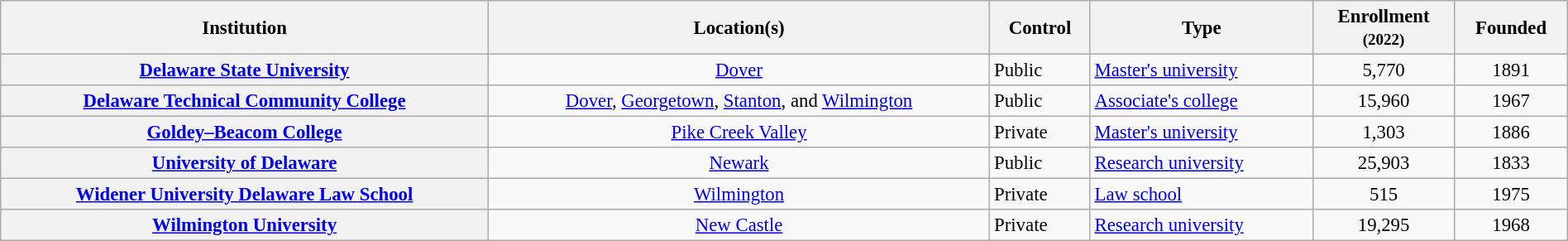<table class="wikitable sortable plainrowheaders" style="text-align:left; width:100%; font-size:95%">
<tr>
<th>Institution</th>
<th>Location(s)</th>
<th>Control</th>
<th>Type</th>
<th>Enrollment<br><small>(2022)</small></th>
<th>Founded</th>
</tr>
<tr>
<th scope="row"><a href='#'>Delaware State University</a></th>
<td align="center"><a href='#'>Dover</a></td>
<td>Public</td>
<td><a href='#'>Master's university</a></td>
<td align="center">5,770</td>
<td align="center">1891</td>
</tr>
<tr>
<th scope="row"><a href='#'>Delaware Technical Community College</a></th>
<td align="center"><a href='#'>Dover</a>, <a href='#'>Georgetown</a>, <a href='#'>Stanton</a>, and <a href='#'>Wilmington</a></td>
<td>Public</td>
<td><a href='#'>Associate's college</a></td>
<td align="center">15,960</td>
<td align="center">1967</td>
</tr>
<tr>
<th scope="row"><a href='#'>Goldey–Beacom College</a></th>
<td align="center"><a href='#'>Pike Creek Valley</a></td>
<td>Private</td>
<td><a href='#'>Master's university</a></td>
<td align="center">1,303</td>
<td align="center">1886</td>
</tr>
<tr>
<th scope="row"><a href='#'>University of Delaware</a></th>
<td align="center"><a href='#'>Newark</a></td>
<td>Public</td>
<td><a href='#'>Research university</a></td>
<td align="center">25,903</td>
<td align="center">1833</td>
</tr>
<tr>
<th scope="row"><a href='#'>Widener University Delaware Law School</a></th>
<td align="center"><a href='#'>Wilmington</a></td>
<td>Private</td>
<td><a href='#'>Law school</a></td>
<td align="center">515</td>
<td align="center">1975</td>
</tr>
<tr>
<th scope="row"><a href='#'>Wilmington University</a></th>
<td align="center"><a href='#'>New Castle</a></td>
<td>Private</td>
<td><a href='#'>Research university</a></td>
<td align="center">19,295</td>
<td align="center">1968</td>
</tr>
</table>
